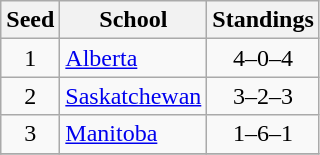<table class="wikitable">
<tr>
<th>Seed</th>
<th>School</th>
<th>Standings</th>
</tr>
<tr>
<td align=center>1</td>
<td><a href='#'>Alberta</a></td>
<td align=center>4–0–4</td>
</tr>
<tr>
<td align=center>2</td>
<td><a href='#'>Saskatchewan</a></td>
<td align=center>3–2–3</td>
</tr>
<tr>
<td align=center>3</td>
<td><a href='#'>Manitoba</a></td>
<td align=center>1–6–1</td>
</tr>
<tr>
</tr>
</table>
